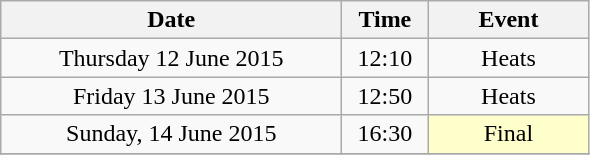<table class = "wikitable" style="text-align:center;">
<tr>
<th width=220>Date</th>
<th width=50>Time</th>
<th width=100>Event</th>
</tr>
<tr>
<td>Thursday 12 June 2015</td>
<td>12:10</td>
<td>Heats</td>
</tr>
<tr>
<td>Friday 13 June 2015</td>
<td>12:50</td>
<td>Heats</td>
</tr>
<tr>
<td>Sunday, 14 June 2015</td>
<td>16:30</td>
<td bgcolor=ffffcc>Final</td>
</tr>
<tr>
</tr>
</table>
